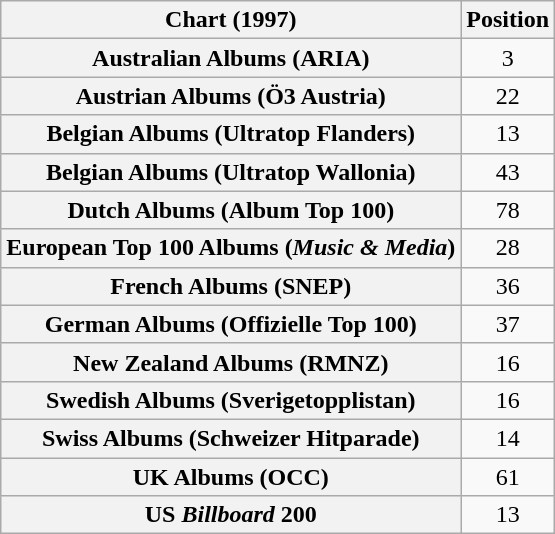<table class="wikitable plainrowheaders sortable" style="text-align:center;">
<tr>
<th>Chart (1997)</th>
<th>Position</th>
</tr>
<tr>
<th scope="row">Australian Albums (ARIA)</th>
<td>3</td>
</tr>
<tr>
<th scope="row">Austrian Albums (Ö3 Austria)</th>
<td>22</td>
</tr>
<tr>
<th scope="row">Belgian Albums (Ultratop Flanders)</th>
<td>13</td>
</tr>
<tr>
<th scope="row">Belgian Albums (Ultratop Wallonia)</th>
<td>43</td>
</tr>
<tr>
<th scope="row">Dutch Albums (Album Top 100)</th>
<td>78</td>
</tr>
<tr>
<th scope="row">European Top 100 Albums (<em>Music & Media</em>)</th>
<td>28</td>
</tr>
<tr>
<th scope="row">French Albums (SNEP)</th>
<td>36</td>
</tr>
<tr>
<th scope="row">German Albums (Offizielle Top 100)</th>
<td>37</td>
</tr>
<tr>
<th scope="row">New Zealand Albums (RMNZ)</th>
<td>16</td>
</tr>
<tr>
<th scope="row">Swedish Albums (Sverigetopplistan)</th>
<td>16</td>
</tr>
<tr>
<th scope="row">Swiss Albums (Schweizer Hitparade)</th>
<td>14</td>
</tr>
<tr>
<th scope="row">UK Albums (OCC)</th>
<td>61</td>
</tr>
<tr>
<th scope="row">US <em>Billboard</em> 200</th>
<td>13</td>
</tr>
</table>
